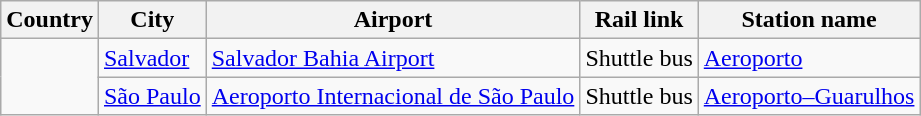<table class="wikitable">
<tr>
<th>Country</th>
<th>City</th>
<th>Airport</th>
<th>Rail link</th>
<th>Station name</th>
</tr>
<tr>
<td rowspan="2"></td>
<td><a href='#'>Salvador</a></td>
<td><a href='#'>Salvador Bahia Airport</a></td>
<td>Shuttle bus</td>
<td><a href='#'>Aeroporto</a></td>
</tr>
<tr>
<td><a href='#'>São Paulo</a></td>
<td><a href='#'>Aeroporto Internacional de São Paulo</a></td>
<td>Shuttle bus</td>
<td><a href='#'>Aeroporto–Guarulhos</a></td>
</tr>
</table>
